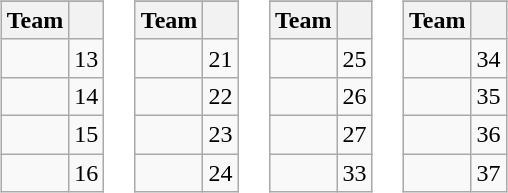<table>
<tr style="vertical-align: top;">
<td><br><table class="wikitable">
<tr>
</tr>
<tr>
<th>Team</th>
<th></th>
</tr>
<tr>
<td></td>
<td style="text-align: center;">13</td>
</tr>
<tr>
<td></td>
<td style="text-align: center;">14</td>
</tr>
<tr>
<td></td>
<td style="text-align: center;">15</td>
</tr>
<tr>
<td></td>
<td style="text-align: center;">16</td>
</tr>
</table>
</td>
<td><br><table class="wikitable">
<tr>
</tr>
<tr>
<th>Team</th>
<th></th>
</tr>
<tr>
<td></td>
<td style="text-align: center;">21</td>
</tr>
<tr>
<td></td>
<td style="text-align: center;">22</td>
</tr>
<tr>
<td></td>
<td style="text-align: center;">23</td>
</tr>
<tr>
<td></td>
<td style="text-align: center;">24</td>
</tr>
</table>
</td>
<td><br><table class="wikitable">
<tr>
</tr>
<tr>
<th>Team</th>
<th></th>
</tr>
<tr>
<td></td>
<td style="text-align: center;">25</td>
</tr>
<tr>
<td></td>
<td style="text-align: center;">26</td>
</tr>
<tr>
<td></td>
<td style="text-align: center;">27</td>
</tr>
<tr>
<td></td>
<td style="text-align: center;">33</td>
</tr>
</table>
</td>
<td><br><table class="wikitable">
<tr>
</tr>
<tr>
<th>Team</th>
<th></th>
</tr>
<tr>
<td></td>
<td style="text-align: center;">34</td>
</tr>
<tr>
<td></td>
<td style="text-align: center;">35</td>
</tr>
<tr>
<td></td>
<td style="text-align: center;">36</td>
</tr>
<tr>
<td></td>
<td style="text-align: center;">37</td>
</tr>
</table>
</td>
</tr>
</table>
